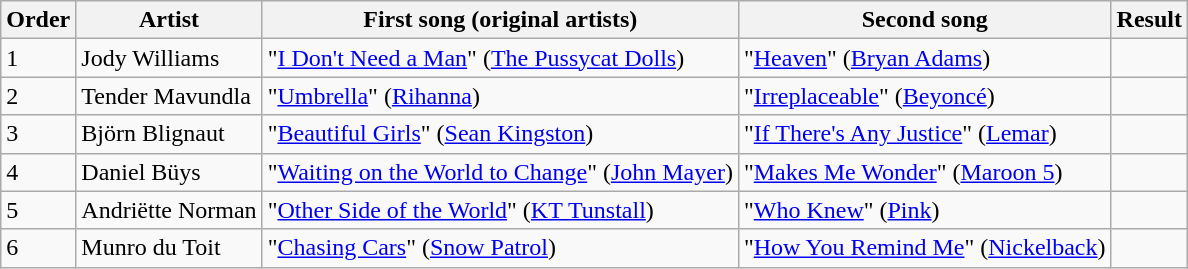<table class=wikitable>
<tr>
<th>Order</th>
<th>Artist</th>
<th>First song (original artists)</th>
<th>Second song</th>
<th>Result</th>
</tr>
<tr>
<td>1</td>
<td>Jody Williams</td>
<td>"<a href='#'>I Don't Need a Man</a>" (<a href='#'>The Pussycat Dolls</a>)</td>
<td>"<a href='#'>Heaven</a>" (<a href='#'>Bryan Adams</a>)</td>
<td></td>
</tr>
<tr>
<td>2</td>
<td>Tender Mavundla</td>
<td>"<a href='#'>Umbrella</a>" (<a href='#'>Rihanna</a>)</td>
<td>"<a href='#'>Irreplaceable</a>" (<a href='#'>Beyoncé</a>)</td>
<td></td>
</tr>
<tr>
<td>3</td>
<td>Björn Blignaut</td>
<td>"<a href='#'>Beautiful Girls</a>" (<a href='#'>Sean Kingston</a>)</td>
<td>"<a href='#'>If There's Any Justice</a>" (<a href='#'>Lemar</a>)</td>
<td></td>
</tr>
<tr>
<td>4</td>
<td>Daniel Büys</td>
<td>"<a href='#'>Waiting on the World to Change</a>" (<a href='#'>John Mayer</a>)</td>
<td>"<a href='#'>Makes Me Wonder</a>" (<a href='#'>Maroon 5</a>)</td>
<td></td>
</tr>
<tr>
<td>5</td>
<td>Andriëtte Norman</td>
<td>"<a href='#'>Other Side of the World</a>" (<a href='#'>KT Tunstall</a>)</td>
<td>"<a href='#'>Who Knew</a>" (<a href='#'>Pink</a>)</td>
<td></td>
</tr>
<tr>
<td>6</td>
<td>Munro du Toit</td>
<td>"<a href='#'>Chasing Cars</a>" (<a href='#'>Snow Patrol</a>)</td>
<td>"<a href='#'>How You Remind Me</a>" (<a href='#'>Nickelback</a>)</td>
<td></td>
</tr>
</table>
